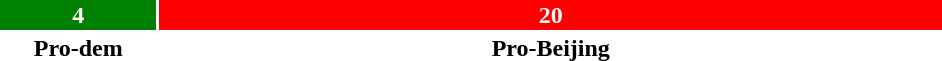<table style="width:50%; text-align:center;">
<tr style="color:white;">
<td style="background:green; width:16.67%;"><strong>4</strong></td>
<td style="background:red; width:83.33%;"><strong>20</strong></td>
</tr>
<tr>
<td><span><strong>Pro-dem</strong></span></td>
<td><span><strong>Pro-Beijing</strong></span></td>
</tr>
</table>
